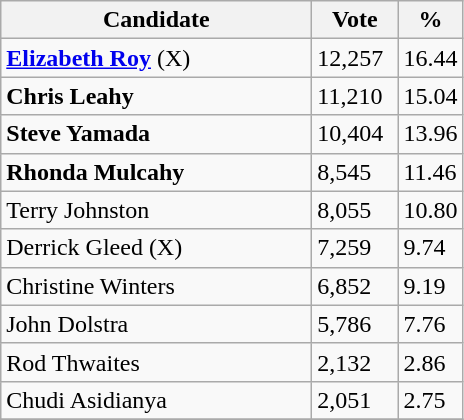<table class="wikitable">
<tr>
<th bgcolor="#DDDDFF" width="200px">Candidate</th>
<th bgcolor="#DDDDFF" width="50px">Vote</th>
<th bgcolor="#DDDDFF" width="30px">%</th>
</tr>
<tr>
<td><strong><a href='#'>Elizabeth Roy</a></strong> (X)</td>
<td>12,257</td>
<td>16.44</td>
</tr>
<tr>
<td><strong>Chris Leahy</strong></td>
<td>11,210</td>
<td>15.04</td>
</tr>
<tr>
<td><strong>Steve Yamada</strong></td>
<td>10,404</td>
<td>13.96</td>
</tr>
<tr>
<td><strong>Rhonda Mulcahy</strong></td>
<td>8,545</td>
<td>11.46</td>
</tr>
<tr>
<td>Terry Johnston</td>
<td>8,055</td>
<td>10.80</td>
</tr>
<tr>
<td>Derrick Gleed (X)</td>
<td>7,259</td>
<td>9.74</td>
</tr>
<tr>
<td>Christine Winters</td>
<td>6,852</td>
<td>9.19</td>
</tr>
<tr>
<td>John Dolstra</td>
<td>5,786</td>
<td>7.76</td>
</tr>
<tr>
<td>Rod Thwaites</td>
<td>2,132</td>
<td>2.86</td>
</tr>
<tr>
<td>Chudi Asidianya</td>
<td>2,051</td>
<td>2.75</td>
</tr>
<tr>
</tr>
</table>
